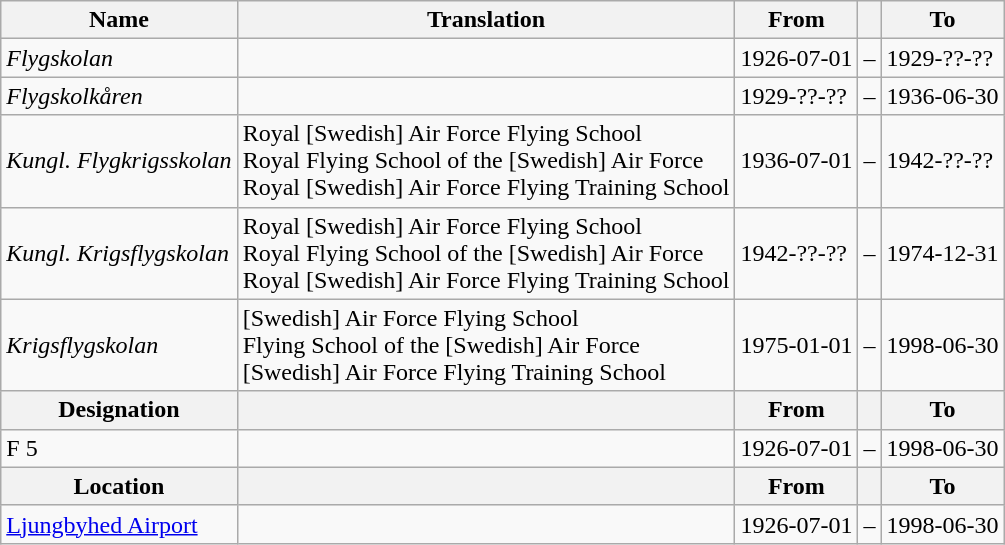<table class="wikitable">
<tr>
<th style="font-weight:bold;">Name</th>
<th style="font-weight:bold;">Translation</th>
<th style="text-align: center; font-weight:bold;">From</th>
<th></th>
<th style="text-align: center; font-weight:bold;">To</th>
</tr>
<tr>
<td style="font-style:italic;">Flygskolan</td>
<td></td>
<td>1926-07-01</td>
<td>–</td>
<td>1929-??-??</td>
</tr>
<tr>
<td style="font-style:italic;">Flygskolkåren</td>
<td></td>
<td>1929-??-??</td>
<td>–</td>
<td>1936-06-30</td>
</tr>
<tr>
<td style="font-style:italic;">Kungl. Flygkrigsskolan</td>
<td>Royal [Swedish] Air Force Flying School<br>Royal Flying School of the [Swedish] Air Force<br>Royal [Swedish] Air Force Flying Training School</td>
<td>1936-07-01</td>
<td>–</td>
<td>1942-??-??</td>
</tr>
<tr>
<td style="font-style:italic;">Kungl. Krigsflygskolan</td>
<td>Royal [Swedish] Air Force Flying School<br>Royal Flying School of the [Swedish] Air Force<br>Royal [Swedish] Air Force Flying Training School</td>
<td>1942-??-??</td>
<td>–</td>
<td>1974-12-31</td>
</tr>
<tr>
<td style="font-style:italic;">Krigsflygskolan</td>
<td>[Swedish] Air Force Flying School<br>Flying School of the [Swedish] Air Force<br>[Swedish] Air Force Flying Training School</td>
<td>1975-01-01</td>
<td>–</td>
<td>1998-06-30</td>
</tr>
<tr>
<th style="font-weight:bold;">Designation</th>
<th style="font-weight:bold;"></th>
<th style="text-align: center; font-weight:bold;">From</th>
<th></th>
<th style="text-align: center; font-weight:bold;">To</th>
</tr>
<tr>
<td>F 5</td>
<td></td>
<td style="text-align: center;">1926-07-01</td>
<td style="text-align: center;">–</td>
<td style="text-align: center;">1998-06-30</td>
</tr>
<tr>
<th style="font-weight:bold;">Location</th>
<th style="font-weight:bold;"></th>
<th style="text-align: center; font-weight:bold;">From</th>
<th></th>
<th style="text-align: center; font-weight:bold;">To</th>
</tr>
<tr>
<td><a href='#'>Ljungbyhed Airport</a></td>
<td></td>
<td style="text-align: center;">1926-07-01</td>
<td style="text-align: center;">–</td>
<td style="text-align: center;">1998-06-30</td>
</tr>
</table>
